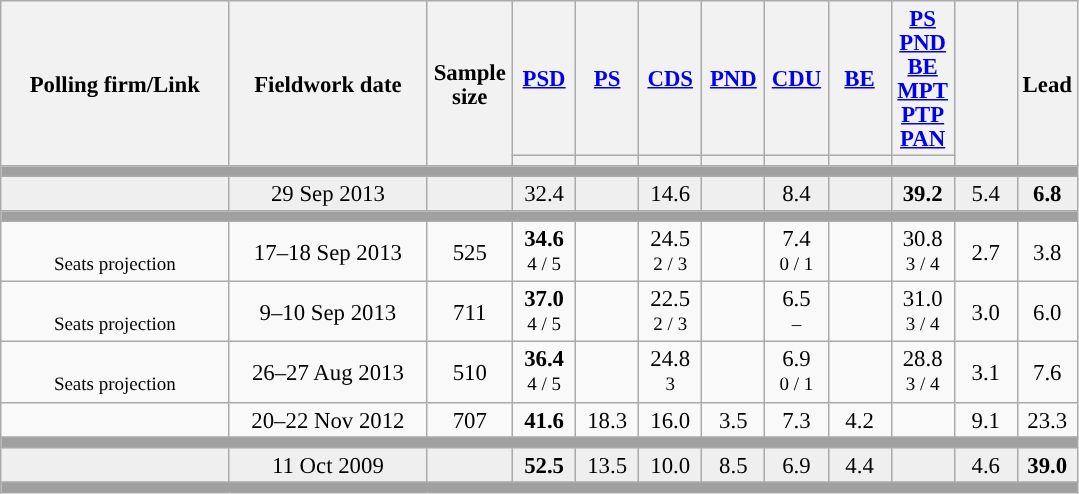<table class="wikitable collapsible sortable" style="text-align:center; font-size:95%; line-height:16px;">
<tr style="height:42px;">
<th style="width:145px;" rowspan="2">Polling firm/Link</th>
<th style="width:125px;" rowspan="2">Fieldwork date</th>
<th class="unsortable" style="width:50px;" rowspan="2">Sample size</th>
<th class="unsortable" style="width:35px;"><a href='#'>PSD</a></th>
<th class="unsortable" style="width:35px;"><a href='#'>PS</a></th>
<th class="unsortable" style="width:35px;"><a href='#'>CDS</a></th>
<th class="unsortable" style="width:35px;"><a href='#'>PND</a></th>
<th class="unsortable" style="width:35px;"><a href='#'>CDU</a></th>
<th class="unsortable" style="width:35px;"><a href='#'>BE</a></th>
<th class="unsortable" style="width:35px;"><a href='#'>PS</a><br><a href='#'>PND</a><br><a href='#'>BE</a><br><a href='#'>MPT</a><br><a href='#'>PTP</a><br><a href='#'>PAN</a></th>
<th class="unsortable" style="width:35px;" rowspan="2"></th>
<th class="unsortable" style="width:30px;" rowspan="2">Lead</th>
</tr>
<tr>
<th class="unsortable" style="color:inherit;background:"></th>
<th class="unsortable" style="color:inherit;background:"></th>
<th class="unsortable" style="color:inherit;background:"></th>
<th class="unsortable" style="color:inherit;background:"></th>
<th class="unsortable" style="color:inherit;background:"></th>
<th class="unsortable" style="color:inherit;background:"></th>
<th class="unsortable" style="color:inherit;background:"></th>
</tr>
<tr>
<td colspan="13" style="background:#A0A0A0"></td>
</tr>
<tr style="background:#EFEFEF;">
<td><strong></strong></td>
<td data-sort-value="2019-10-06">29 Sep 2013</td>
<td></td>
<td>32.4<br></td>
<td></td>
<td>14.6<br></td>
<td></td>
<td>8.4<br></td>
<td></td>
<td><strong>39.2</strong><br></td>
<td>5.4</td>
<td style="background:"><strong>6.8</strong></td>
</tr>
<tr>
<td colspan="13" style="background:#A0A0A0"></td>
</tr>
<tr>
<td align="center"><br><small>Seats projection</small></td>
<td align="center">17–18 Sep 2013</td>
<td>525</td>
<td align="center" ><strong>34.6</strong><br><small>4 / 5 </small></td>
<td></td>
<td align="center">24.5<br><small>2 / 3 </small></td>
<td></td>
<td align="center">7.4<br><small>0 / 1</small></td>
<td></td>
<td align="center">30.8<br><small>3 / 4  </small></td>
<td align="center">2.7</td>
<td style="background:">3.8</td>
</tr>
<tr>
<td align="center"><br><small>Seats projection</small></td>
<td align="center">9–10 Sep 2013</td>
<td>711</td>
<td align="center" ><strong>37.0</strong><br><small>4 / 5 </small></td>
<td></td>
<td align="center">22.5<br><small>2 / 3 </small></td>
<td></td>
<td align="center">6.5<br><small> –</small></td>
<td></td>
<td align="center">31.0<br><small>3 / 4  </small></td>
<td align="center">3.0</td>
<td style="background:">6.0</td>
</tr>
<tr>
<td align="center"><br><small>Seats projection</small></td>
<td align="center">26–27 Aug 2013</td>
<td>510</td>
<td align="center" ><strong>36.4</strong><br><small>4 / 5 </small></td>
<td></td>
<td align="center">24.8<br><small>3 </small></td>
<td></td>
<td align="center">6.9<br><small>0 / 1</small></td>
<td></td>
<td align="center">28.8<br><small>3 / 4  </small></td>
<td align="center">3.1</td>
<td style="background:">7.6</td>
</tr>
<tr>
<td align="center"></td>
<td align="center">20–22 Nov 2012</td>
<td>707</td>
<td align="center" ><strong>41.6</strong></td>
<td align="center">18.3</td>
<td align="center">16.0</td>
<td align="center">3.5</td>
<td align="center">7.3</td>
<td align="center">4.2</td>
<td></td>
<td align="center">9.1</td>
<td style="background:">23.3</td>
</tr>
<tr>
<td colspan="13" style="background:#A0A0A0"></td>
</tr>
<tr style="background:#EFEFEF;">
<td><strong></strong></td>
<td data-sort-value="2019-10-06">11 Oct 2009</td>
<td></td>
<td><strong>52.5</strong><br></td>
<td>13.5<br></td>
<td>10.0<br></td>
<td>8.5<br></td>
<td>6.9<br></td>
<td>4.4<br></td>
<td></td>
<td>4.6<br></td>
<td style="background:"><strong>39.0</strong></td>
</tr>
<tr>
<td colspan="13" style="background:#A0A0A0"></td>
</tr>
</table>
